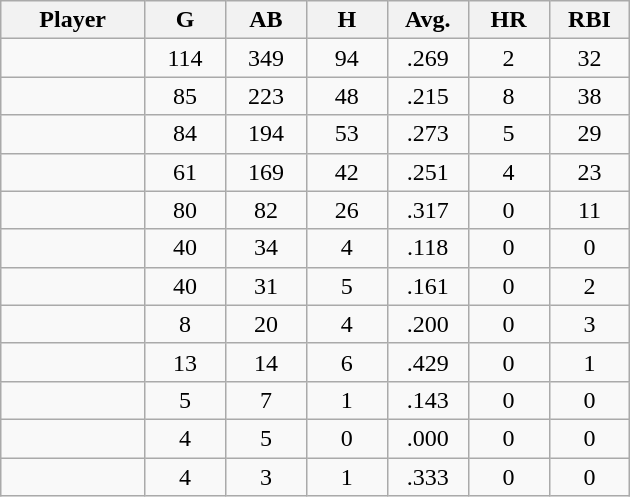<table class="wikitable sortable">
<tr>
<th bgcolor="#DDDDFF" width="16%">Player</th>
<th bgcolor="#DDDDFF" width="9%">G</th>
<th bgcolor="#DDDDFF" width="9%">AB</th>
<th bgcolor="#DDDDFF" width="9%">H</th>
<th bgcolor="#DDDDFF" width="9%">Avg.</th>
<th bgcolor="#DDDDFF" width="9%">HR</th>
<th bgcolor="#DDDDFF" width="9%">RBI</th>
</tr>
<tr align="center">
<td></td>
<td>114</td>
<td>349</td>
<td>94</td>
<td>.269</td>
<td>2</td>
<td>32</td>
</tr>
<tr align="center">
<td></td>
<td>85</td>
<td>223</td>
<td>48</td>
<td>.215</td>
<td>8</td>
<td>38</td>
</tr>
<tr align="center">
<td></td>
<td>84</td>
<td>194</td>
<td>53</td>
<td>.273</td>
<td>5</td>
<td>29</td>
</tr>
<tr align="center">
<td></td>
<td>61</td>
<td>169</td>
<td>42</td>
<td>.251</td>
<td>4</td>
<td>23</td>
</tr>
<tr align="center">
<td></td>
<td>80</td>
<td>82</td>
<td>26</td>
<td>.317</td>
<td>0</td>
<td>11</td>
</tr>
<tr align="center">
<td></td>
<td>40</td>
<td>34</td>
<td>4</td>
<td>.118</td>
<td>0</td>
<td>0</td>
</tr>
<tr align="center">
<td></td>
<td>40</td>
<td>31</td>
<td>5</td>
<td>.161</td>
<td>0</td>
<td>2</td>
</tr>
<tr align="center">
<td></td>
<td>8</td>
<td>20</td>
<td>4</td>
<td>.200</td>
<td>0</td>
<td>3</td>
</tr>
<tr align="center">
<td></td>
<td>13</td>
<td>14</td>
<td>6</td>
<td>.429</td>
<td>0</td>
<td>1</td>
</tr>
<tr align="center">
<td></td>
<td>5</td>
<td>7</td>
<td>1</td>
<td>.143</td>
<td>0</td>
<td>0</td>
</tr>
<tr align="center">
<td></td>
<td>4</td>
<td>5</td>
<td>0</td>
<td>.000</td>
<td>0</td>
<td>0</td>
</tr>
<tr align="center">
<td></td>
<td>4</td>
<td>3</td>
<td>1</td>
<td>.333</td>
<td>0</td>
<td>0</td>
</tr>
</table>
